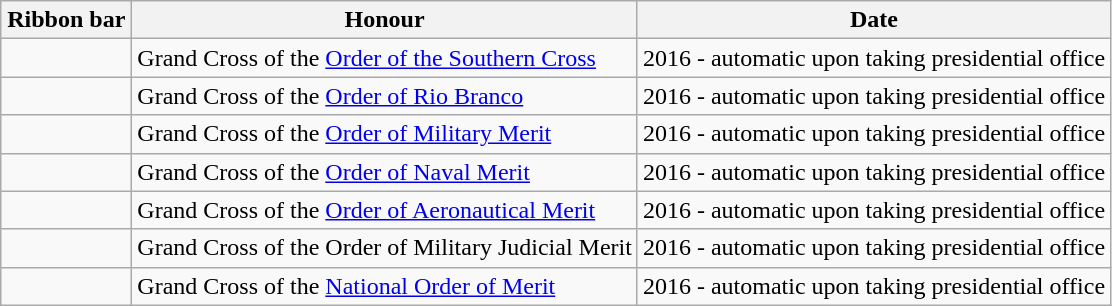<table class="wikitable">
<tr>
<th style="width:80px;">Ribbon bar</th>
<th>Honour</th>
<th>Date</th>
</tr>
<tr>
<td></td>
<td>Grand Cross of the <a href='#'>Order of the Southern Cross</a></td>
<td>2016 - automatic upon taking presidential office</td>
</tr>
<tr>
<td></td>
<td>Grand Cross of the <a href='#'>Order of Rio Branco</a></td>
<td>2016 - automatic upon taking presidential office</td>
</tr>
<tr>
<td></td>
<td>Grand Cross of the <a href='#'>Order of Military Merit</a></td>
<td>2016 - automatic upon taking presidential office</td>
</tr>
<tr>
<td></td>
<td>Grand Cross of the <a href='#'>Order of Naval Merit</a></td>
<td>2016 - automatic upon taking presidential office</td>
</tr>
<tr>
<td></td>
<td>Grand Cross of the <a href='#'>Order of Aeronautical Merit</a></td>
<td>2016 - automatic upon taking presidential office</td>
</tr>
<tr>
<td></td>
<td>Grand Cross of the Order of Military Judicial Merit</td>
<td>2016 - automatic upon taking presidential office</td>
</tr>
<tr>
<td></td>
<td>Grand Cross of the <a href='#'>National Order of Merit</a></td>
<td>2016 - automatic upon taking presidential office</td>
</tr>
</table>
